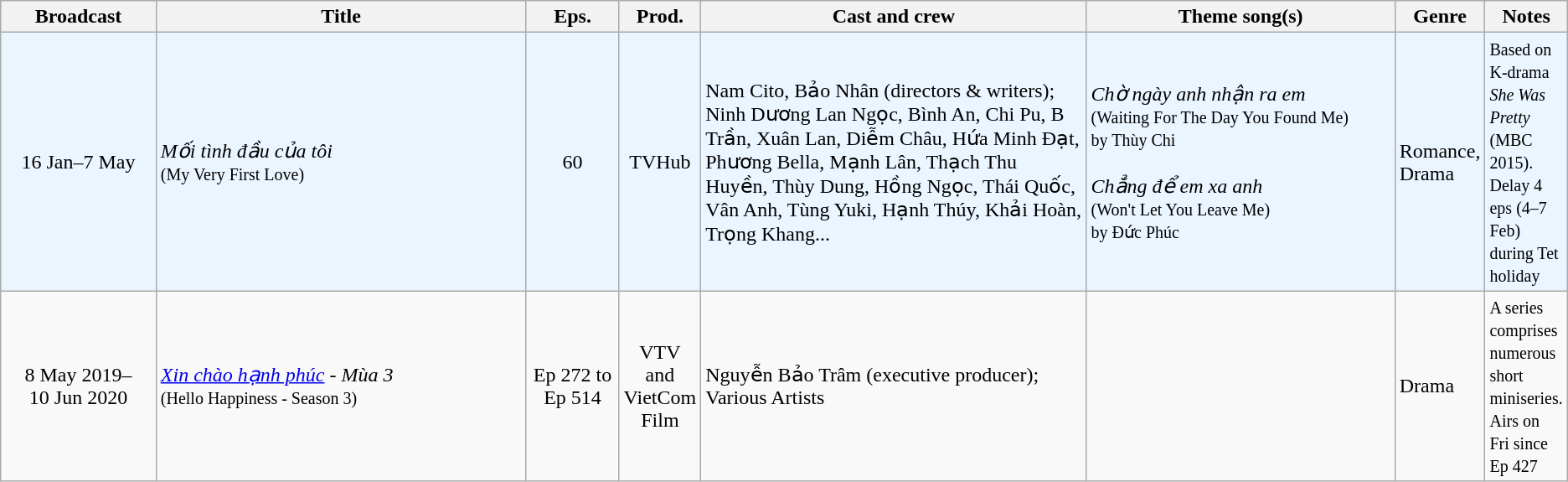<table class="wikitable sortable">
<tr>
<th style="width:10%;">Broadcast</th>
<th style="width:24%;">Title</th>
<th style="width:6%;">Eps.</th>
<th style="width:5%;">Prod.</th>
<th style="width:25%;">Cast and crew</th>
<th style="width:20%;">Theme song(s)</th>
<th style="width:5%;">Genre</th>
<th style="width:5%;">Notes</th>
</tr>
<tr ---- bgcolor="#ebf5ff">
<td style="text-align:center;">16 Jan–7 May <br></td>
<td><em>Mối tình đầu của tôi</em> <br><small>(My Very First Love)</small></td>
<td style="text-align:center;">60</td>
<td style="text-align:center;">TVHub</td>
<td>Nam Cito, Bảo Nhân (directors & writers); Ninh Dương Lan Ngọc, Bình An, Chi Pu, B Trần, Xuân Lan, Diễm Châu, Hứa Minh Đạt, Phương Bella, Mạnh Lân, Thạch Thu Huyền, Thùy Dung, Hồng Ngọc, Thái Quốc, Vân Anh, Tùng Yuki, Hạnh Thúy, Khải Hoàn, Trọng Khang...</td>
<td><em>Chờ ngày anh nhận ra em</em> <br><small>(Waiting For The Day You Found Me)<br>by Thùy Chi</small><br><br><em>Chẳng để em xa anh</em> <br><small>(Won't Let You Leave Me)<br>by Đức Phúc</small></td>
<td>Romance, Drama</td>
<td><small>Based on K-drama <em>She Was Pretty</em> (MBC 2015). Delay 4 eps (4–7 Feb) during Tet holiday</small></td>
</tr>
<tr>
<td style="text-align:center;">8 May 2019–<br>10 Jun 2020 <br></td>
<td><em><a href='#'>Xin chào hạnh phúc</a> - Mùa 3</em> <br><small>(Hello Happiness - Season 3)</small></td>
<td style="text-align:center;">Ep 272 to Ep 514</td>
<td style="text-align:center;">VTV and VietCom Film</td>
<td>Nguyễn Bảo Trâm (executive producer); Various Artists</td>
<td></td>
<td>Drama</td>
<td><small> A series comprises numerous short miniseries.<br>Airs on Fri since Ep 427 </small></td>
</tr>
</table>
